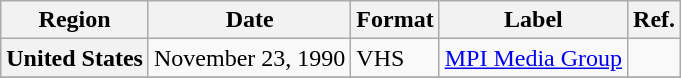<table class="wikitable plainrowheaders">
<tr>
<th scope="col">Region</th>
<th scope="col">Date</th>
<th scope="col">Format</th>
<th scope="col">Label</th>
<th scope="col">Ref.</th>
</tr>
<tr>
<th scope="row">United States</th>
<td>November 23, 1990</td>
<td>VHS</td>
<td><a href='#'>MPI Media Group</a></td>
<td></td>
</tr>
<tr>
</tr>
</table>
